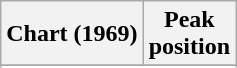<table class="wikitable sortable plainrowheaders" style="text-align:center">
<tr>
<th scope="col">Chart (1969)</th>
<th scope="col">Peak<br>position</th>
</tr>
<tr>
</tr>
<tr>
</tr>
</table>
